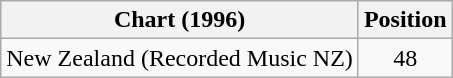<table class="wikitable sortable">
<tr>
<th>Chart (1996)</th>
<th>Position</th>
</tr>
<tr>
<td align="left">New Zealand (Recorded Music NZ)</td>
<td align="center">48</td>
</tr>
</table>
